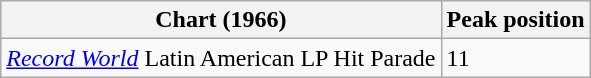<table class="wikitable">
<tr>
<th>Chart (1966)</th>
<th>Peak position</th>
</tr>
<tr>
<td><em><a href='#'>Record World</a></em> Latin American LP Hit Parade</td>
<td>11</td>
</tr>
</table>
